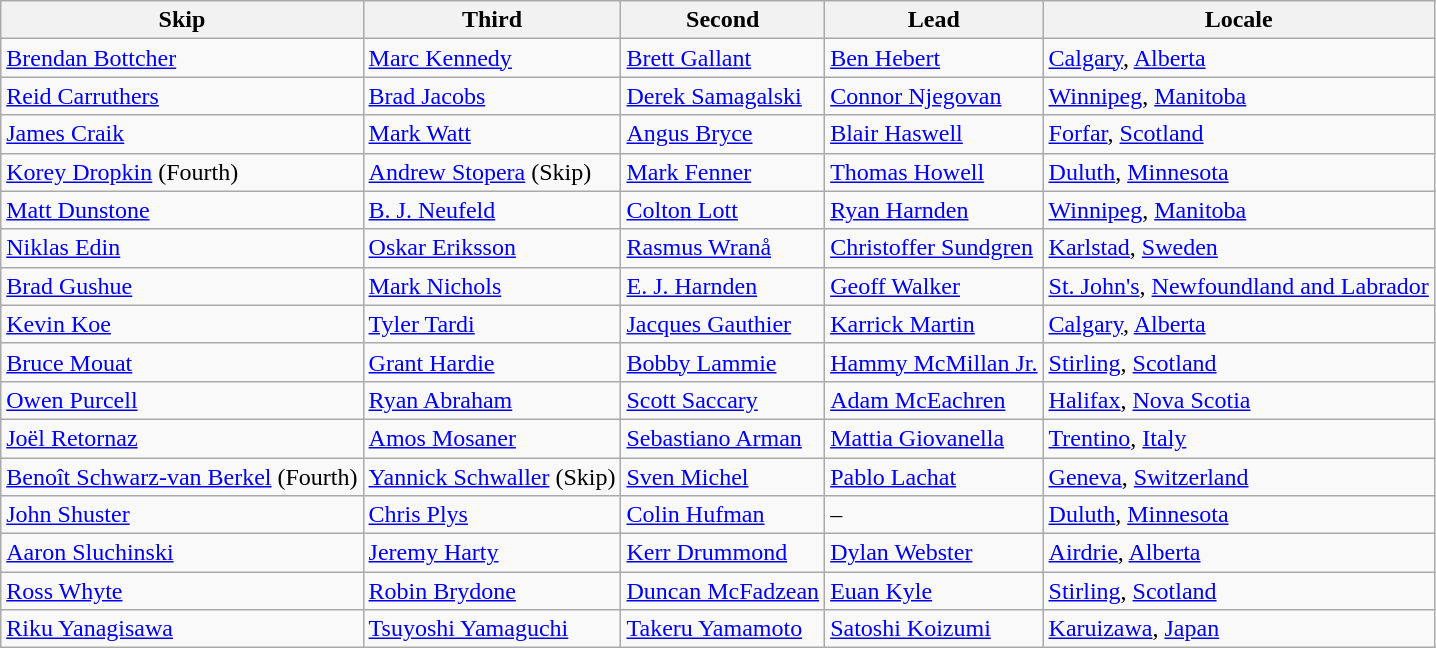<table class=wikitable>
<tr>
<th scope="col">Skip</th>
<th scope="col">Third</th>
<th scope="col">Second</th>
<th scope="col">Lead</th>
<th scope="col">Locale</th>
</tr>
<tr>
<td><a href='#'>Brendan Bottcher</a></td>
<td><a href='#'>Marc Kennedy</a></td>
<td><a href='#'>Brett Gallant</a></td>
<td><a href='#'>Ben Hebert</a></td>
<td> <a href='#'>Calgary</a>, <a href='#'>Alberta</a></td>
</tr>
<tr>
<td><a href='#'>Reid Carruthers</a></td>
<td><a href='#'>Brad Jacobs</a></td>
<td><a href='#'>Derek Samagalski</a></td>
<td><a href='#'>Connor Njegovan</a></td>
<td> <a href='#'>Winnipeg</a>, <a href='#'>Manitoba</a></td>
</tr>
<tr>
<td><a href='#'>James Craik</a></td>
<td><a href='#'>Mark Watt</a></td>
<td><a href='#'>Angus Bryce</a></td>
<td><a href='#'>Blair Haswell</a></td>
<td> <a href='#'>Forfar</a>, <a href='#'>Scotland</a></td>
</tr>
<tr>
<td><a href='#'>Korey Dropkin</a> (Fourth)</td>
<td><a href='#'>Andrew Stopera</a> (Skip)</td>
<td><a href='#'>Mark Fenner</a></td>
<td><a href='#'>Thomas Howell</a></td>
<td> <a href='#'>Duluth</a>, <a href='#'>Minnesota</a></td>
</tr>
<tr>
<td><a href='#'>Matt Dunstone</a></td>
<td><a href='#'>B. J. Neufeld</a></td>
<td><a href='#'>Colton Lott</a></td>
<td><a href='#'>Ryan Harnden</a></td>
<td> <a href='#'>Winnipeg</a>, <a href='#'>Manitoba</a></td>
</tr>
<tr>
<td><a href='#'>Niklas Edin</a></td>
<td><a href='#'>Oskar Eriksson</a></td>
<td><a href='#'>Rasmus Wranå</a></td>
<td><a href='#'>Christoffer Sundgren</a></td>
<td> <a href='#'>Karlstad</a>, <a href='#'>Sweden</a></td>
</tr>
<tr>
<td><a href='#'>Brad Gushue</a></td>
<td><a href='#'>Mark Nichols</a></td>
<td><a href='#'>E. J. Harnden</a></td>
<td><a href='#'>Geoff Walker</a></td>
<td> <a href='#'>St. John's</a>, <a href='#'>Newfoundland and Labrador</a></td>
</tr>
<tr>
<td><a href='#'>Kevin Koe</a></td>
<td><a href='#'>Tyler Tardi</a></td>
<td><a href='#'>Jacques Gauthier</a></td>
<td><a href='#'>Karrick Martin</a></td>
<td> <a href='#'>Calgary</a>, <a href='#'>Alberta</a></td>
</tr>
<tr>
<td><a href='#'>Bruce Mouat</a></td>
<td><a href='#'>Grant Hardie</a></td>
<td><a href='#'>Bobby Lammie</a></td>
<td><a href='#'>Hammy McMillan Jr.</a></td>
<td> <a href='#'>Stirling</a>, <a href='#'>Scotland</a></td>
</tr>
<tr>
<td><a href='#'>Owen Purcell</a></td>
<td><a href='#'>Ryan Abraham</a></td>
<td><a href='#'>Scott Saccary</a></td>
<td><a href='#'>Adam McEachren</a></td>
<td> <a href='#'>Halifax</a>, <a href='#'>Nova Scotia</a></td>
</tr>
<tr>
<td><a href='#'>Joël Retornaz</a></td>
<td><a href='#'>Amos Mosaner</a></td>
<td><a href='#'>Sebastiano Arman</a></td>
<td><a href='#'>Mattia Giovanella</a></td>
<td> <a href='#'>Trentino</a>, <a href='#'>Italy</a></td>
</tr>
<tr>
<td><a href='#'>Benoît Schwarz-van Berkel</a> (Fourth)</td>
<td><a href='#'>Yannick Schwaller</a> (Skip)</td>
<td><a href='#'>Sven Michel</a></td>
<td><a href='#'>Pablo Lachat</a></td>
<td> <a href='#'>Geneva</a>, <a href='#'>Switzerland</a></td>
</tr>
<tr>
<td><a href='#'>John Shuster</a></td>
<td><a href='#'>Chris Plys</a></td>
<td><a href='#'>Colin Hufman</a></td>
<td>–</td>
<td> <a href='#'>Duluth</a>, <a href='#'>Minnesota</a></td>
</tr>
<tr>
<td><a href='#'>Aaron Sluchinski</a></td>
<td><a href='#'>Jeremy Harty</a></td>
<td><a href='#'>Kerr Drummond</a></td>
<td><a href='#'>Dylan Webster</a></td>
<td> <a href='#'>Airdrie</a>, <a href='#'>Alberta</a></td>
</tr>
<tr>
<td><a href='#'>Ross Whyte</a></td>
<td><a href='#'>Robin Brydone</a></td>
<td><a href='#'>Duncan McFadzean</a></td>
<td><a href='#'>Euan Kyle</a></td>
<td> <a href='#'>Stirling</a>, <a href='#'>Scotland</a></td>
</tr>
<tr>
<td><a href='#'>Riku Yanagisawa</a></td>
<td><a href='#'>Tsuyoshi Yamaguchi</a></td>
<td><a href='#'>Takeru Yamamoto</a></td>
<td><a href='#'>Satoshi Koizumi</a></td>
<td> <a href='#'>Karuizawa</a>, <a href='#'>Japan</a></td>
</tr>
</table>
